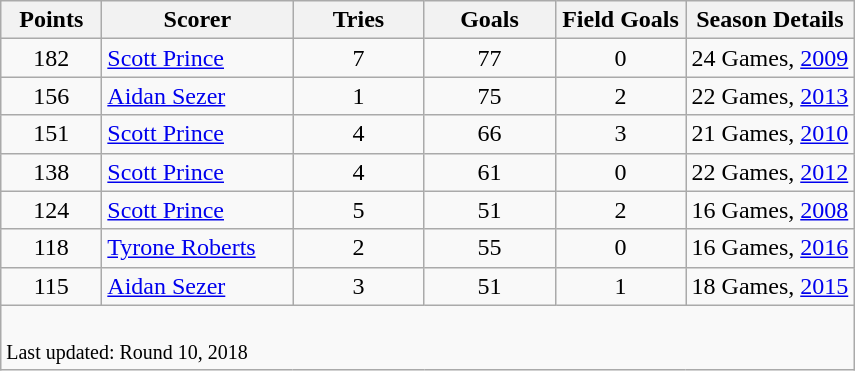<table class="wikitable" style="text-align:left;">
<tr>
<th width="60">Points</th>
<th width="120">Scorer</th>
<th width="80">Tries</th>
<th width="80">Goals</th>
<th width="80">Field Goals</th>
<th>Season Details</th>
</tr>
<tr>
<td style="text-align:center;">182</td>
<td><a href='#'>Scott Prince</a></td>
<td style="text-align:center;">7</td>
<td style="text-align:center;">77</td>
<td style="text-align:center;">0</td>
<td>24 Games, <a href='#'>2009</a></td>
</tr>
<tr>
<td style="text-align:center;">156</td>
<td><a href='#'>Aidan Sezer</a></td>
<td style="text-align:center;">1</td>
<td style="text-align:center;">75</td>
<td style="text-align:center;">2</td>
<td>22 Games, <a href='#'>2013</a></td>
</tr>
<tr>
<td style="text-align:center;">151</td>
<td><a href='#'>Scott Prince</a></td>
<td style="text-align:center;">4</td>
<td style="text-align:center;">66</td>
<td style="text-align:center;">3</td>
<td>21 Games, <a href='#'>2010</a></td>
</tr>
<tr>
<td style="text-align:center;">138</td>
<td><a href='#'>Scott Prince</a></td>
<td style="text-align:center;">4</td>
<td style="text-align:center;">61</td>
<td style="text-align:center;">0</td>
<td>22 Games, <a href='#'>2012</a></td>
</tr>
<tr>
<td style="text-align:center;">124</td>
<td><a href='#'>Scott Prince</a></td>
<td style="text-align:center;">5</td>
<td style="text-align:center;">51</td>
<td style="text-align:center;">2</td>
<td>16 Games, <a href='#'>2008</a></td>
</tr>
<tr>
<td style="text-align:center;">118</td>
<td><a href='#'>Tyrone Roberts</a></td>
<td style="text-align:center;">2</td>
<td style="text-align:center;">55</td>
<td style="text-align:center;">0</td>
<td>16 Games, <a href='#'>2016</a></td>
</tr>
<tr>
<td style="text-align:center;">115</td>
<td><a href='#'>Aidan Sezer</a></td>
<td style="text-align:center;">3</td>
<td style="text-align:center;">51</td>
<td style="text-align:center;">1</td>
<td>18 Games, <a href='#'>2015</a></td>
</tr>
<tr class="sortbottom">
<td colspan=6><br><small>Last updated: Round 10, 2018</small></td>
</tr>
</table>
